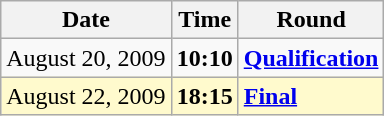<table class="wikitable">
<tr>
<th>Date</th>
<th>Time</th>
<th>Round</th>
</tr>
<tr>
<td>August 20, 2009</td>
<td><strong>10:10</strong></td>
<td><strong><a href='#'>Qualification</a></strong></td>
</tr>
<tr style=background:lemonchiffon>
<td>August 22, 2009</td>
<td><strong>18:15</strong></td>
<td><strong><a href='#'>Final</a></strong></td>
</tr>
</table>
